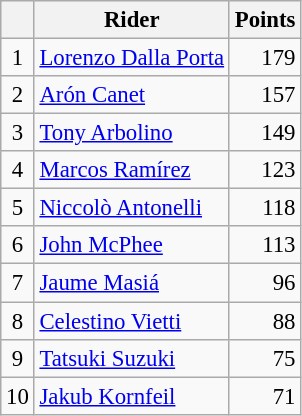<table class="wikitable" style="font-size: 95%;">
<tr>
<th></th>
<th>Rider</th>
<th>Points</th>
</tr>
<tr>
<td align=center>1</td>
<td> <a href='#'>Lorenzo Dalla Porta</a></td>
<td align=right>179</td>
</tr>
<tr>
<td align=center>2</td>
<td> <a href='#'>Arón Canet</a></td>
<td align=right>157</td>
</tr>
<tr>
<td align=center>3</td>
<td> <a href='#'>Tony Arbolino</a></td>
<td align=right>149</td>
</tr>
<tr>
<td align=center>4</td>
<td> <a href='#'>Marcos Ramírez</a></td>
<td align=right>123</td>
</tr>
<tr>
<td align=center>5</td>
<td> <a href='#'>Niccolò Antonelli</a></td>
<td align=right>118</td>
</tr>
<tr>
<td align=center>6</td>
<td> <a href='#'>John McPhee</a></td>
<td align=right>113</td>
</tr>
<tr>
<td align=center>7</td>
<td> <a href='#'>Jaume Masiá</a></td>
<td align=right>96</td>
</tr>
<tr>
<td align=center>8</td>
<td> <a href='#'>Celestino Vietti</a></td>
<td align=right>88</td>
</tr>
<tr>
<td align=center>9</td>
<td> <a href='#'>Tatsuki Suzuki</a></td>
<td align=right>75</td>
</tr>
<tr>
<td align=center>10</td>
<td> <a href='#'>Jakub Kornfeil</a></td>
<td align=right>71</td>
</tr>
</table>
